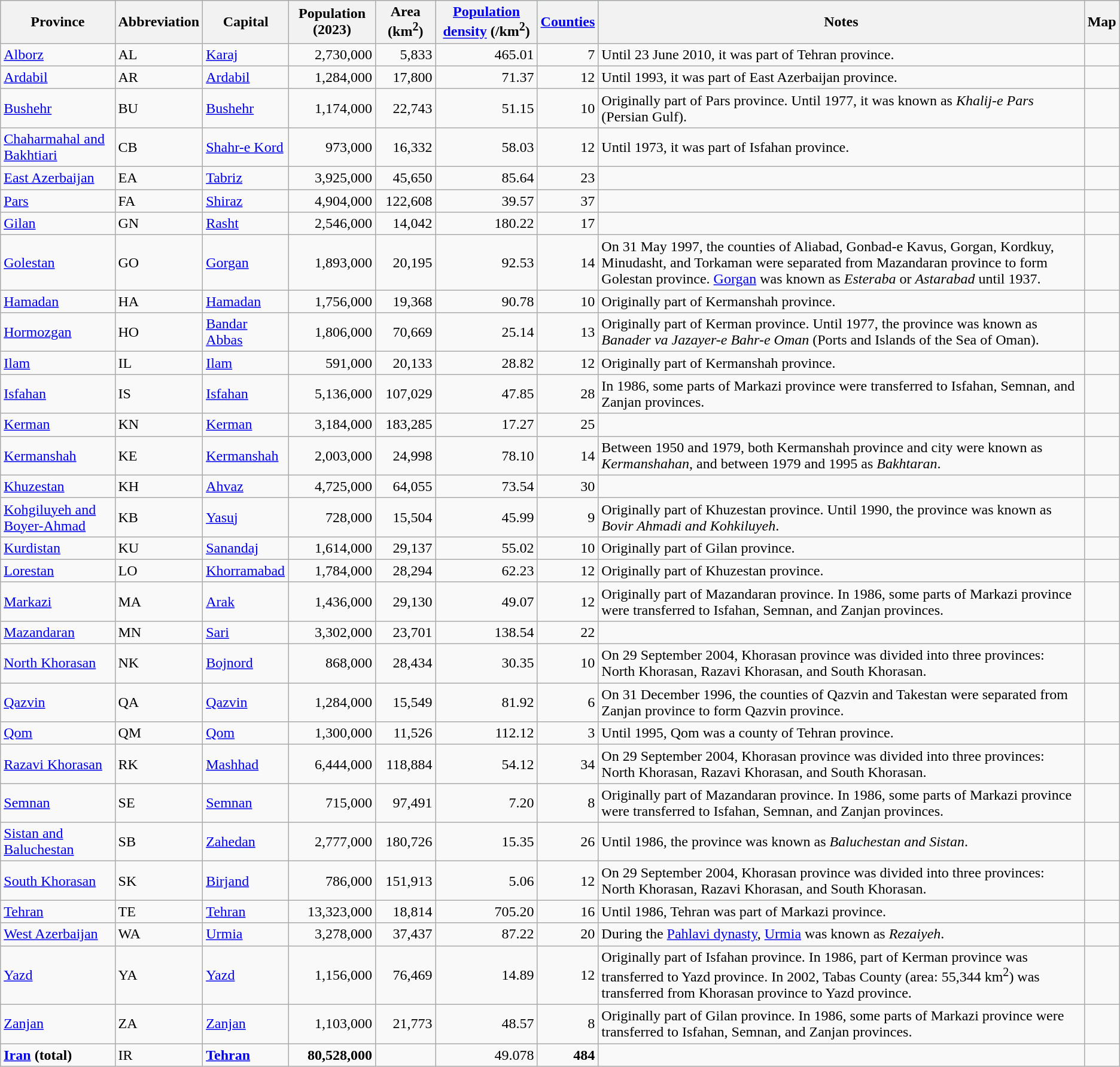<table class="wikitable sortable">
<tr style="background:#ace1af;">
<th>Province</th>
<th>Abbreviation</th>
<th>Capital</th>
<th data-sort-type="number">Population (2023)</th>
<th>Area (km<sup>2</sup>)</th>
<th data-sort-type="number"><a href='#'>Population density</a> (/km<sup>2</sup>)</th>
<th><a href='#'>Counties</a></th>
<th class="unsortable">Notes</th>
<th class="unsortable">Map</th>
</tr>
<tr>
<td><a href='#'>Alborz</a></td>
<td>AL</td>
<td><a href='#'>Karaj</a></td>
<td style="text-align:right">2,730,000</td>
<td style="text-align:right">5,833</td>
<td style="text-align:right">465.01</td>
<td style="text-align:right">7</td>
<td>Until 23 June 2010, it was part of Tehran province.</td>
<td></td>
</tr>
<tr>
<td><a href='#'>Ardabil</a></td>
<td>AR</td>
<td><a href='#'>Ardabil</a></td>
<td style="text-align:right">1,284,000</td>
<td style="text-align:right">17,800</td>
<td style="text-align:right">71.37</td>
<td style="text-align:right">12</td>
<td>Until 1993, it was part of East Azerbaijan province.</td>
<td></td>
</tr>
<tr>
<td><a href='#'>Bushehr</a></td>
<td>BU</td>
<td><a href='#'>Bushehr</a></td>
<td style="text-align:right">1,174,000</td>
<td style="text-align:right">22,743</td>
<td style="text-align:right">51.15</td>
<td style="text-align:right">10</td>
<td>Originally part of Pars province. Until 1977, it was known as <em>Khalij-e Pars</em> (Persian Gulf).</td>
<td></td>
</tr>
<tr>
<td><a href='#'>Chaharmahal and Bakhtiari</a></td>
<td>CB</td>
<td><a href='#'>Shahr-e Kord</a></td>
<td style="text-align:right">973,000</td>
<td style="text-align:right">16,332</td>
<td style="text-align:right">58.03</td>
<td style="text-align:right">12</td>
<td>Until 1973, it was part of Isfahan province.</td>
<td></td>
</tr>
<tr>
<td><a href='#'>East Azerbaijan</a></td>
<td>EA</td>
<td><a href='#'>Tabriz</a></td>
<td style="text-align:right">3,925,000</td>
<td style="text-align:right">45,650</td>
<td style="text-align:right">85.64</td>
<td style="text-align:right">23</td>
<td></td>
<td></td>
</tr>
<tr>
<td><a href='#'>Pars</a></td>
<td>FA</td>
<td><a href='#'>Shiraz</a></td>
<td style="text-align:right">4,904,000</td>
<td style="text-align:right">122,608</td>
<td style="text-align:right">39.57</td>
<td style="text-align:right">37</td>
<td></td>
<td></td>
</tr>
<tr>
<td><a href='#'>Gilan</a></td>
<td>GN</td>
<td><a href='#'>Rasht</a></td>
<td style="text-align:right">2,546,000</td>
<td style="text-align:right">14,042</td>
<td style="text-align:right">180.22</td>
<td style="text-align:right">17</td>
<td></td>
<td></td>
</tr>
<tr>
<td><a href='#'>Golestan</a></td>
<td>GO</td>
<td><a href='#'>Gorgan</a></td>
<td style="text-align:right">1,893,000</td>
<td style="text-align:right">20,195</td>
<td style="text-align:right">92.53</td>
<td style="text-align:right">14</td>
<td>On 31 May 1997, the counties of Aliabad, Gonbad-e Kavus, Gorgan, Kordkuy, Minudasht, and Torkaman were separated from Mazandaran province to form Golestan province. <a href='#'>Gorgan</a> was known as <em>Esteraba</em> or <em>Astarabad</em> until 1937.</td>
<td></td>
</tr>
<tr>
<td><a href='#'>Hamadan</a></td>
<td>HA</td>
<td><a href='#'>Hamadan</a></td>
<td style="text-align:right">1,756,000</td>
<td style="text-align:right">19,368</td>
<td style="text-align:right">90.78</td>
<td style="text-align:right">10</td>
<td>Originally part of Kermanshah province.</td>
<td></td>
</tr>
<tr>
<td><a href='#'>Hormozgan</a></td>
<td>HO</td>
<td><a href='#'>Bandar Abbas</a></td>
<td style="text-align:right">1,806,000</td>
<td style="text-align:right">70,669</td>
<td style="text-align:right">25.14</td>
<td style="text-align:right">13</td>
<td>Originally part of Kerman province. Until 1977, the province was known as <em>Banader va Jazayer-e Bahr-e Oman</em> (Ports and Islands of the Sea of Oman).</td>
<td></td>
</tr>
<tr>
<td><a href='#'>Ilam</a></td>
<td>IL</td>
<td><a href='#'>Ilam</a></td>
<td style="text-align:right">591,000</td>
<td style="text-align:right">20,133</td>
<td style="text-align:right">28.82</td>
<td style="text-align:right">12</td>
<td>Originally part of Kermanshah province.</td>
<td></td>
</tr>
<tr>
<td><a href='#'>Isfahan</a></td>
<td>IS</td>
<td><a href='#'>Isfahan</a></td>
<td style="text-align:right">5,136,000</td>
<td style="text-align:right">107,029</td>
<td style="text-align:right">47.85</td>
<td style="text-align:right">28</td>
<td>In 1986, some parts of Markazi province were transferred to Isfahan, Semnan, and Zanjan provinces.</td>
<td></td>
</tr>
<tr>
<td><a href='#'>Kerman</a></td>
<td>KN</td>
<td><a href='#'>Kerman</a></td>
<td style="text-align:right">3,184,000</td>
<td style="text-align:right">183,285</td>
<td style="text-align:right">17.27</td>
<td style="text-align:right">25</td>
<td></td>
<td></td>
</tr>
<tr>
<td><a href='#'>Kermanshah</a></td>
<td>KE</td>
<td><a href='#'>Kermanshah</a></td>
<td style="text-align:right">2,003,000</td>
<td style="text-align:right">24,998</td>
<td style="text-align:right">78.10</td>
<td style="text-align:right">14</td>
<td>Between 1950 and 1979, both Kermanshah province and city were known as <em>Kermanshahan</em>, and between 1979 and 1995 as <em>Bakhtaran</em>.</td>
<td></td>
</tr>
<tr>
<td><a href='#'>Khuzestan</a></td>
<td>KH</td>
<td><a href='#'>Ahvaz</a></td>
<td style="text-align:right">4,725,000</td>
<td style="text-align:right">64,055</td>
<td style="text-align:right">73.54</td>
<td style="text-align:right">30</td>
<td></td>
<td></td>
</tr>
<tr>
<td><a href='#'>Kohgiluyeh and Boyer-Ahmad</a></td>
<td>KB</td>
<td><a href='#'>Yasuj</a></td>
<td style="text-align:right">728,000</td>
<td style="text-align:right">15,504</td>
<td style="text-align:right">45.99</td>
<td style="text-align:right">9</td>
<td>Originally part of Khuzestan province. Until 1990, the province was known as <em>Bovir Ahmadi and Kohkiluyeh</em>.</td>
<td></td>
</tr>
<tr>
<td><a href='#'>Kurdistan</a></td>
<td>KU</td>
<td><a href='#'>Sanandaj</a></td>
<td style="text-align:right">1,614,000</td>
<td style="text-align:right">29,137</td>
<td style="text-align:right">55.02</td>
<td style="text-align:right">10</td>
<td>Originally part of Gilan province.</td>
<td></td>
</tr>
<tr>
<td><a href='#'>Lorestan</a></td>
<td>LO</td>
<td><a href='#'>Khorramabad</a></td>
<td style="text-align:right">1,784,000</td>
<td style="text-align:right">28,294</td>
<td style="text-align:right">62.23</td>
<td style="text-align:right">12</td>
<td>Originally part of Khuzestan province.</td>
<td></td>
</tr>
<tr>
<td><a href='#'>Markazi</a></td>
<td>MA</td>
<td><a href='#'>Arak</a></td>
<td style="text-align:right">1,436,000</td>
<td style="text-align:right">29,130</td>
<td style="text-align:right">49.07</td>
<td style="text-align:right">12</td>
<td>Originally part of Mazandaran province. In 1986, some parts of Markazi province were transferred to Isfahan, Semnan, and Zanjan provinces.</td>
<td></td>
</tr>
<tr>
<td><a href='#'>Mazandaran</a></td>
<td>MN</td>
<td><a href='#'>Sari</a></td>
<td style="text-align:right">3,302,000</td>
<td style="text-align:right">23,701</td>
<td style="text-align:right">138.54</td>
<td style="text-align:right">22</td>
<td></td>
<td></td>
</tr>
<tr>
<td><a href='#'>North Khorasan</a></td>
<td>NK</td>
<td><a href='#'>Bojnord</a></td>
<td style="text-align:right">868,000</td>
<td style="text-align:right">28,434</td>
<td style="text-align:right">30.35</td>
<td style="text-align:right">10</td>
<td>On 29 September 2004, Khorasan province was divided into three provinces: North Khorasan, Razavi Khorasan, and South Khorasan.</td>
<td></td>
</tr>
<tr>
<td><a href='#'>Qazvin</a></td>
<td>QA</td>
<td><a href='#'>Qazvin</a></td>
<td style="text-align:right">1,284,000</td>
<td style="text-align:right">15,549</td>
<td style="text-align:right">81.92</td>
<td style="text-align:right">6</td>
<td>On 31 December 1996, the counties of Qazvin and Takestan were separated from Zanjan province to form Qazvin province.</td>
<td></td>
</tr>
<tr>
<td><a href='#'>Qom</a></td>
<td>QM</td>
<td><a href='#'>Qom</a></td>
<td style="text-align:right">1,300,000</td>
<td style="text-align:right">11,526</td>
<td style="text-align:right">112.12</td>
<td style="text-align:right">3</td>
<td>Until 1995, Qom was a county of Tehran province.</td>
<td></td>
</tr>
<tr>
<td><a href='#'>Razavi Khorasan</a></td>
<td>RK</td>
<td><a href='#'>Mashhad</a></td>
<td style="text-align:right">6,444,000</td>
<td style="text-align:right">118,884</td>
<td style="text-align:right">54.12</td>
<td style="text-align:right">34</td>
<td>On 29 September 2004, Khorasan province was divided into three provinces: North Khorasan, Razavi Khorasan, and South Khorasan.</td>
<td></td>
</tr>
<tr>
<td><a href='#'>Semnan</a></td>
<td>SE</td>
<td><a href='#'>Semnan</a></td>
<td style="text-align:right">715,000</td>
<td style="text-align:right">97,491</td>
<td style="text-align:right">7.20</td>
<td style="text-align:right">8</td>
<td>Originally part of Mazandaran province. In 1986, some parts of Markazi province were transferred to Isfahan, Semnan, and Zanjan provinces.</td>
<td></td>
</tr>
<tr>
<td><a href='#'>Sistan and Baluchestan</a></td>
<td>SB</td>
<td><a href='#'>Zahedan</a></td>
<td style="text-align:right">2,777,000</td>
<td style="text-align:right">180,726</td>
<td style="text-align:right">15.35</td>
<td style="text-align:right">26</td>
<td>Until 1986, the province was known as <em>Baluchestan and Sistan</em>.</td>
<td></td>
</tr>
<tr>
<td><a href='#'>South Khorasan</a></td>
<td>SK</td>
<td><a href='#'>Birjand</a></td>
<td style="text-align:right">786,000</td>
<td style="text-align:right">151,913</td>
<td style="text-align:right">5.06</td>
<td style="text-align:right">12</td>
<td>On 29 September 2004, Khorasan province was divided into three provinces: North Khorasan, Razavi Khorasan, and South Khorasan.</td>
<td></td>
</tr>
<tr>
<td><a href='#'>Tehran</a></td>
<td>TE</td>
<td><a href='#'>Tehran</a></td>
<td style="text-align:right">13,323,000</td>
<td style="text-align:right">18,814</td>
<td style="text-align:right">705.20</td>
<td style="text-align:right">16</td>
<td>Until 1986, Tehran was part of Markazi province.</td>
<td></td>
</tr>
<tr>
<td><a href='#'>West Azerbaijan</a></td>
<td>WA</td>
<td><a href='#'>Urmia</a></td>
<td style="text-align:right">3,278,000</td>
<td style="text-align:right">37,437</td>
<td style="text-align:right">87.22</td>
<td style="text-align:right">20</td>
<td>During the <a href='#'>Pahlavi dynasty</a>, <a href='#'>Urmia</a> was known as <em>Rezaiyeh</em>.</td>
<td></td>
</tr>
<tr>
<td><a href='#'>Yazd</a></td>
<td>YA</td>
<td><a href='#'>Yazd</a></td>
<td style="text-align:right">1,156,000</td>
<td style="text-align:right">76,469</td>
<td style="text-align:right">14.89</td>
<td style="text-align:right">12</td>
<td>Originally part of Isfahan province. In 1986, part of Kerman province was transferred to Yazd province. In 2002, Tabas County (area: 55,344 km<sup>2</sup>) was transferred from Khorasan province to Yazd province.</td>
<td></td>
</tr>
<tr>
<td><a href='#'>Zanjan</a></td>
<td>ZA</td>
<td><a href='#'>Zanjan</a></td>
<td style="text-align:right">1,103,000</td>
<td style="text-align:right">21,773</td>
<td style="text-align:right">48.57</td>
<td style="text-align:right">8</td>
<td>Originally part of Gilan province. In 1986, some parts of Markazi province were transferred to Isfahan, Semnan, and Zanjan provinces.</td>
<td></td>
</tr>
<tr class="sortbottom">
<td><strong><a href='#'>Iran</a> (total)</strong></td>
<td>IR</td>
<td><strong><a href='#'>Tehran</a></strong></td>
<td style="text-align:right"><strong>80,528,000</strong></td>
<td><strong></strong></td>
<td style="text-align:right">49.078</td>
<td style="text-align:right"><strong>484</strong></td>
<td></td>
<td></td>
</tr>
</table>
